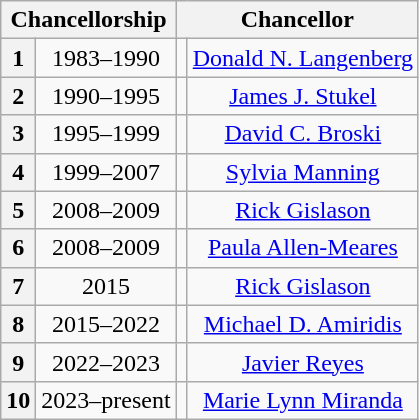<table class="wikitable sortable" style="text-align:center;">
<tr>
<th colspan=2 scope="col">Chancellorship</th>
<th colspan=2 scope="col">Chancellor</th>
</tr>
<tr>
<th scope="row">1</th>
<td>1983–1990</td>
<td data-sort-value="Langenberg, Donald N."></td>
<td><a href='#'>Donald N. Langenberg</a></td>
</tr>
<tr>
<th scope="row">2</th>
<td>1990–1995</td>
<td data-sort-value="Stukel, James J."></td>
<td><a href='#'>James J. Stukel</a></td>
</tr>
<tr>
<th scope="row">3</th>
<td>1995–1999</td>
<td data-sort-value="Broski, David C."></td>
<td><a href='#'>David C. Broski</a></td>
</tr>
<tr>
<th scope="row">4</th>
<td>1999–2007</td>
<td data-sort-value="Manning, Sylvia"></td>
<td><a href='#'>Sylvia Manning</a></td>
</tr>
<tr>
<th scope="row">5</th>
<td>2008–2009</td>
<td data-sort-value="Gislason, Rick"></td>
<td><a href='#'>Rick Gislason</a></td>
</tr>
<tr>
<th scope="row">6</th>
<td>2008–2009</td>
<td data-sort-value="Allen-Meares, Paula"></td>
<td><a href='#'>Paula Allen-Meares</a></td>
</tr>
<tr>
<th scope="row">7</th>
<td>2015</td>
<td data-sort-value="Gislason, Rick"></td>
<td><a href='#'>Rick Gislason</a></td>
</tr>
<tr>
<th scope="row">8</th>
<td>2015–2022</td>
<td data-sort-value="Amiridis, Michael D."></td>
<td><a href='#'>Michael D. Amiridis</a></td>
</tr>
<tr>
<th scope="row">9</th>
<td>2022–2023</td>
<td data-sort-value="Reyes, Javier"></td>
<td><a href='#'>Javier Reyes</a></td>
</tr>
<tr>
<th scope="row">10</th>
<td>2023–present</td>
<td data-sort-value="Miranda, Marie Lynn"></td>
<td><a href='#'>Marie Lynn Miranda</a></td>
</tr>
</table>
